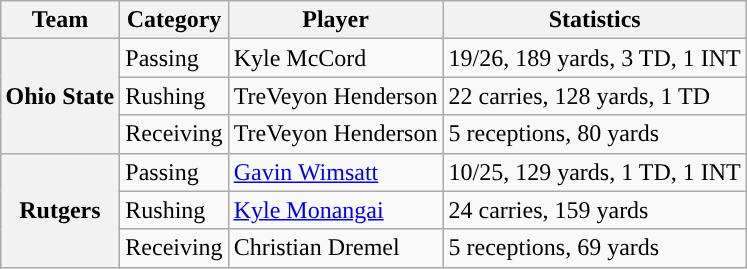<table class="wikitable" style="float:right">
<tr>
<th>Team</th>
<th>Category</th>
<th>Player</th>
<th>Statistics</th>
</tr>
<tr>
<th rowspan=3>Ohio State</th>
<td>Passing</td>
<td>Kyle McCord</td>
<td>19/26, 189 yards, 3 TD, 1 INT</td>
</tr>
<tr>
<td>Rushing</td>
<td>TreVeyon Henderson</td>
<td>22 carries, 128 yards, 1 TD</td>
</tr>
<tr>
<td>Receiving</td>
<td>TreVeyon Henderson</td>
<td>5 receptions, 80 yards</td>
</tr>
<tr>
<th rowspan=3>Rutgers</th>
<td>Passing</td>
<td><a href='#'>Gavin Wimsatt</a></td>
<td>10/25, 129 yards, 1 TD, 1 INT</td>
</tr>
<tr>
<td>Rushing</td>
<td><a href='#'>Kyle Monangai</a></td>
<td>24 carries, 159 yards</td>
</tr>
<tr>
<td>Receiving</td>
<td>Christian Dremel</td>
<td>5 receptions, 69 yards</td>
</tr>
</table>
